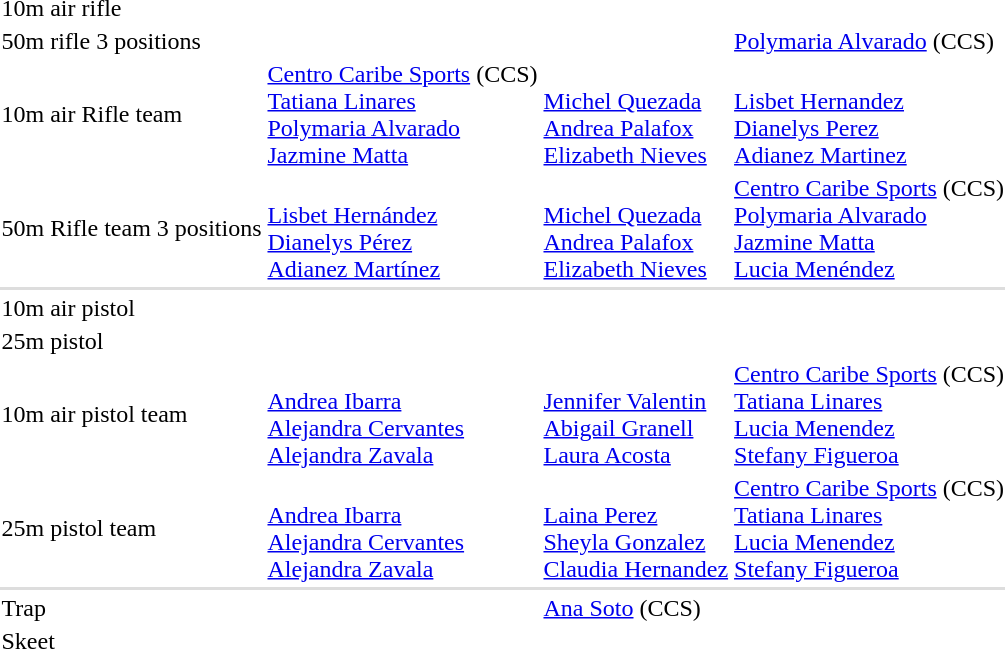<table>
<tr>
<td>10m air rifle</td>
<td></td>
<td></td>
<td></td>
</tr>
<tr>
<td>50m rifle 3 positions</td>
<td></td>
<td></td>
<td><a href='#'>Polymaria Alvarado</a> (CCS)</td>
</tr>
<tr>
<td>10m air Rifle team</td>
<td><a href='#'>Centro Caribe Sports</a> (CCS)<br><a href='#'>Tatiana Linares</a><br><a href='#'>Polymaria Alvarado</a><br><a href='#'>Jazmine Matta</a></td>
<td><br><a href='#'>Michel Quezada</a><br><a href='#'>Andrea Palafox</a><br><a href='#'>Elizabeth Nieves</a></td>
<td><br><a href='#'>Lisbet Hernandez</a><br><a href='#'>Dianelys Perez</a><br><a href='#'>Adianez Martinez</a></td>
</tr>
<tr>
<td>50m Rifle team 3 positions</td>
<td><br><a href='#'>Lisbet Hernández</a><br><a href='#'>Dianelys Pérez</a><br><a href='#'>Adianez Martínez</a></td>
<td><br><a href='#'>Michel Quezada</a><br><a href='#'>Andrea Palafox</a><br><a href='#'>Elizabeth Nieves</a></td>
<td><a href='#'>Centro Caribe Sports</a> (CCS)<br><a href='#'>Polymaria Alvarado</a><br><a href='#'>Jazmine Matta</a><br><a href='#'>Lucia Menéndez</a></td>
</tr>
<tr bgcolor=#DDDDDD>
<td colspan=7></td>
</tr>
<tr>
<td>10m air pistol</td>
<td></td>
<td></td>
<td></td>
</tr>
<tr>
<td>25m pistol</td>
<td></td>
<td></td>
<td></td>
</tr>
<tr>
<td>10m air pistol team</td>
<td><br><a href='#'>Andrea Ibarra</a><br><a href='#'>Alejandra Cervantes</a><br><a href='#'>Alejandra Zavala</a></td>
<td><br><a href='#'>Jennifer Valentin</a><br><a href='#'>Abigail Granell</a><br><a href='#'>Laura Acosta</a></td>
<td><a href='#'>Centro Caribe Sports</a> (CCS)<br><a href='#'>Tatiana Linares</a><br><a href='#'>Lucia Menendez</a><br><a href='#'>Stefany Figueroa</a></td>
</tr>
<tr>
<td>25m pistol team</td>
<td><br><a href='#'>Andrea Ibarra</a><br><a href='#'>Alejandra Cervantes</a><br><a href='#'>Alejandra Zavala</a></td>
<td><br><a href='#'>Laina Perez</a><br><a href='#'>Sheyla Gonzalez</a><br><a href='#'>Claudia Hernandez</a></td>
<td><a href='#'>Centro Caribe Sports</a> (CCS)<br><a href='#'>Tatiana Linares</a><br><a href='#'>Lucia Menendez</a><br><a href='#'>Stefany Figueroa</a></td>
</tr>
<tr bgcolor=#DDDDDD>
<td colspan=7></td>
</tr>
<tr>
<td>Trap</td>
<td></td>
<td><a href='#'>Ana Soto</a> (CCS)</td>
<td></td>
</tr>
<tr>
<td>Skeet</td>
<td></td>
<td></td>
<td></td>
</tr>
</table>
